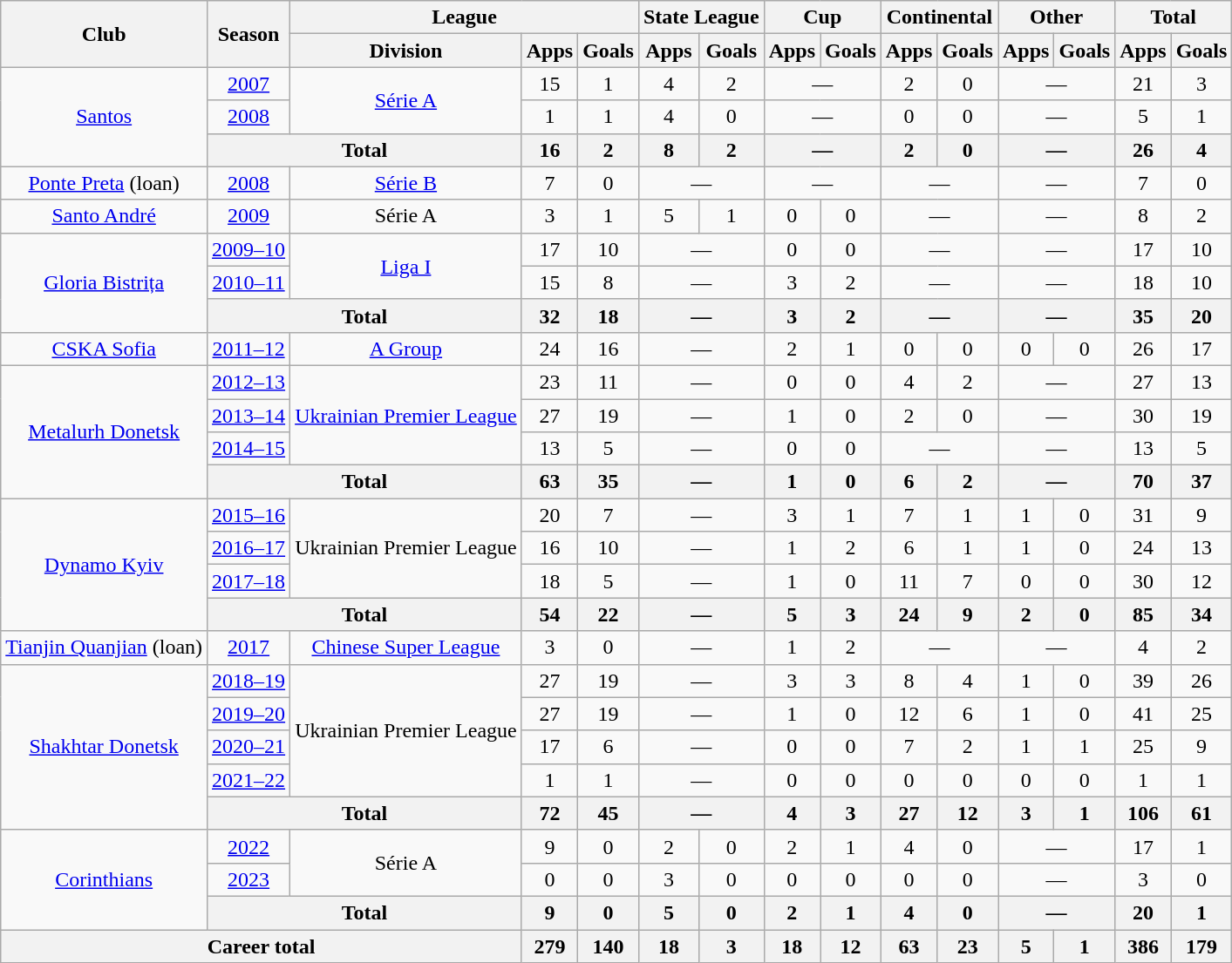<table class="wikitable" style="text-align:center">
<tr>
<th rowspan="2">Club</th>
<th rowspan="2">Season</th>
<th colspan="3">League</th>
<th colspan="2">State League</th>
<th colspan="2">Cup</th>
<th colspan="2">Continental</th>
<th colspan="2">Other</th>
<th colspan="2">Total</th>
</tr>
<tr>
<th>Division</th>
<th>Apps</th>
<th>Goals</th>
<th>Apps</th>
<th>Goals</th>
<th>Apps</th>
<th>Goals</th>
<th>Apps</th>
<th>Goals</th>
<th>Apps</th>
<th>Goals</th>
<th>Apps</th>
<th>Goals</th>
</tr>
<tr>
<td rowspan="3"><a href='#'>Santos</a></td>
<td><a href='#'>2007</a></td>
<td rowspan="2"><a href='#'>Série A</a></td>
<td>15</td>
<td>1</td>
<td>4</td>
<td>2</td>
<td colspan="2">—</td>
<td>2</td>
<td>0</td>
<td colspan="2">—</td>
<td>21</td>
<td>3</td>
</tr>
<tr>
<td><a href='#'>2008</a></td>
<td>1</td>
<td>1</td>
<td>4</td>
<td>0</td>
<td colspan="2">—</td>
<td>0</td>
<td>0</td>
<td colspan="2">—</td>
<td>5</td>
<td>1</td>
</tr>
<tr>
<th colspan="2">Total</th>
<th>16</th>
<th>2</th>
<th>8</th>
<th>2</th>
<th colspan="2">—</th>
<th>2</th>
<th>0</th>
<th colspan="2">—</th>
<th>26</th>
<th>4</th>
</tr>
<tr>
<td><a href='#'>Ponte Preta</a> (loan)</td>
<td><a href='#'>2008</a></td>
<td><a href='#'>Série B</a></td>
<td>7</td>
<td>0</td>
<td colspan="2">—</td>
<td colspan="2">—</td>
<td colspan="2">—</td>
<td colspan="2">—</td>
<td>7</td>
<td>0</td>
</tr>
<tr>
<td><a href='#'>Santo André</a></td>
<td><a href='#'>2009</a></td>
<td>Série A</td>
<td>3</td>
<td>1</td>
<td>5</td>
<td>1</td>
<td>0</td>
<td>0</td>
<td colspan="2">—</td>
<td colspan="2">—</td>
<td>8</td>
<td>2</td>
</tr>
<tr>
<td rowspan="3"><a href='#'>Gloria Bistrița</a></td>
<td><a href='#'>2009–10</a></td>
<td rowspan="2"><a href='#'>Liga I</a></td>
<td>17</td>
<td>10</td>
<td colspan="2">—</td>
<td>0</td>
<td>0</td>
<td colspan="2">—</td>
<td colspan="2">—</td>
<td>17</td>
<td>10</td>
</tr>
<tr>
<td><a href='#'>2010–11</a></td>
<td>15</td>
<td>8</td>
<td colspan="2">—</td>
<td>3</td>
<td>2</td>
<td colspan="2">—</td>
<td colspan="2">—</td>
<td>18</td>
<td>10</td>
</tr>
<tr>
<th colspan="2">Total</th>
<th>32</th>
<th>18</th>
<th colspan="2">—</th>
<th>3</th>
<th>2</th>
<th colspan="2">—</th>
<th colspan="2">—</th>
<th>35</th>
<th>20</th>
</tr>
<tr>
<td><a href='#'>CSKA Sofia</a></td>
<td><a href='#'>2011–12</a></td>
<td><a href='#'>A Group</a></td>
<td>24</td>
<td>16</td>
<td colspan="2">—</td>
<td>2</td>
<td>1</td>
<td>0</td>
<td>0</td>
<td>0</td>
<td>0</td>
<td>26</td>
<td>17</td>
</tr>
<tr>
<td rowspan="4"><a href='#'>Metalurh Donetsk</a></td>
<td><a href='#'>2012–13</a></td>
<td rowspan="3"><a href='#'>Ukrainian Premier League</a></td>
<td>23</td>
<td>11</td>
<td colspan="2">—</td>
<td>0</td>
<td>0</td>
<td>4</td>
<td>2</td>
<td colspan="2">—</td>
<td>27</td>
<td>13</td>
</tr>
<tr>
<td><a href='#'>2013–14</a></td>
<td>27</td>
<td>19</td>
<td colspan="2">—</td>
<td>1</td>
<td>0</td>
<td>2</td>
<td>0</td>
<td colspan="2">—</td>
<td>30</td>
<td>19</td>
</tr>
<tr>
<td><a href='#'>2014–15</a></td>
<td>13</td>
<td>5</td>
<td colspan="2">—</td>
<td>0</td>
<td>0</td>
<td colspan="2">—</td>
<td colspan="2">—</td>
<td>13</td>
<td>5</td>
</tr>
<tr>
<th colspan="2">Total</th>
<th>63</th>
<th>35</th>
<th colspan="2">—</th>
<th>1</th>
<th>0</th>
<th>6</th>
<th>2</th>
<th colspan="2">—</th>
<th>70</th>
<th>37</th>
</tr>
<tr>
<td rowspan="4"><a href='#'>Dynamo Kyiv</a></td>
<td><a href='#'>2015–16</a></td>
<td rowspan="3">Ukrainian Premier League</td>
<td>20</td>
<td>7</td>
<td colspan="2">—</td>
<td>3</td>
<td>1</td>
<td>7</td>
<td>1</td>
<td>1</td>
<td>0</td>
<td>31</td>
<td>9</td>
</tr>
<tr>
<td><a href='#'>2016–17</a></td>
<td>16</td>
<td>10</td>
<td colspan="2">—</td>
<td>1</td>
<td>2</td>
<td>6</td>
<td>1</td>
<td>1</td>
<td>0</td>
<td>24</td>
<td>13</td>
</tr>
<tr>
<td><a href='#'>2017–18</a></td>
<td>18</td>
<td>5</td>
<td colspan="2">—</td>
<td>1</td>
<td>0</td>
<td>11</td>
<td>7</td>
<td>0</td>
<td>0</td>
<td>30</td>
<td>12</td>
</tr>
<tr>
<th colspan="2">Total</th>
<th>54</th>
<th>22</th>
<th colspan="2">—</th>
<th>5</th>
<th>3</th>
<th>24</th>
<th>9</th>
<th>2</th>
<th>0</th>
<th>85</th>
<th>34</th>
</tr>
<tr>
<td><a href='#'>Tianjin Quanjian</a> (loan)</td>
<td><a href='#'>2017</a></td>
<td><a href='#'>Chinese Super League</a></td>
<td>3</td>
<td>0</td>
<td colspan="2">—</td>
<td>1</td>
<td>2</td>
<td colspan="2">—</td>
<td colspan="2">—</td>
<td>4</td>
<td>2</td>
</tr>
<tr>
<td rowspan="5"><a href='#'>Shakhtar Donetsk</a></td>
<td><a href='#'>2018–19</a></td>
<td rowspan="4">Ukrainian Premier League</td>
<td>27</td>
<td>19</td>
<td colspan="2">—</td>
<td>3</td>
<td>3</td>
<td>8</td>
<td>4</td>
<td>1</td>
<td>0</td>
<td>39</td>
<td>26</td>
</tr>
<tr>
<td><a href='#'>2019–20</a></td>
<td>27</td>
<td>19</td>
<td colspan="2">—</td>
<td>1</td>
<td>0</td>
<td>12</td>
<td>6</td>
<td>1</td>
<td>0</td>
<td>41</td>
<td>25</td>
</tr>
<tr>
<td><a href='#'>2020–21</a></td>
<td>17</td>
<td>6</td>
<td colspan="2">—</td>
<td>0</td>
<td>0</td>
<td>7</td>
<td>2</td>
<td>1</td>
<td>1</td>
<td>25</td>
<td>9</td>
</tr>
<tr>
<td><a href='#'>2021–22</a></td>
<td>1</td>
<td>1</td>
<td colspan="2">—</td>
<td>0</td>
<td>0</td>
<td>0</td>
<td>0</td>
<td>0</td>
<td>0</td>
<td>1</td>
<td>1</td>
</tr>
<tr>
<th colspan="2">Total</th>
<th>72</th>
<th>45</th>
<th colspan="2">—</th>
<th>4</th>
<th>3</th>
<th>27</th>
<th>12</th>
<th>3</th>
<th>1</th>
<th>106</th>
<th>61</th>
</tr>
<tr>
<td rowspan="3"><a href='#'>Corinthians</a></td>
<td><a href='#'>2022</a></td>
<td rowspan="2">Série A</td>
<td>9</td>
<td>0</td>
<td>2</td>
<td>0</td>
<td>2</td>
<td>1</td>
<td>4</td>
<td>0</td>
<td colspan="2">—</td>
<td>17</td>
<td>1</td>
</tr>
<tr>
<td><a href='#'>2023</a></td>
<td>0</td>
<td>0</td>
<td>3</td>
<td>0</td>
<td>0</td>
<td>0</td>
<td>0</td>
<td>0</td>
<td colspan="2">—</td>
<td>3</td>
<td>0</td>
</tr>
<tr>
<th colspan="2">Total</th>
<th>9</th>
<th>0</th>
<th>5</th>
<th>0</th>
<th>2</th>
<th>1</th>
<th>4</th>
<th>0</th>
<th colspan="2">—</th>
<th>20</th>
<th>1</th>
</tr>
<tr>
<th colspan="3">Career total</th>
<th>279</th>
<th>140</th>
<th>18</th>
<th>3</th>
<th>18</th>
<th>12</th>
<th>63</th>
<th>23</th>
<th>5</th>
<th>1</th>
<th>386</th>
<th>179</th>
</tr>
</table>
